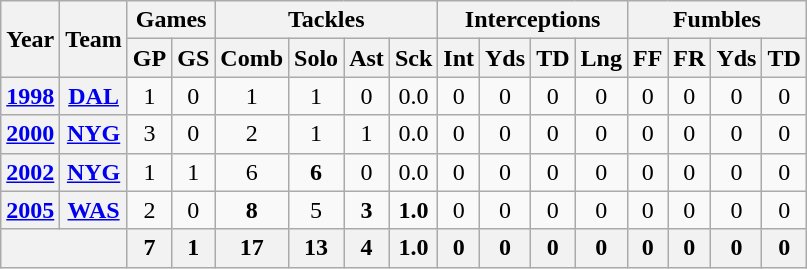<table class="wikitable" style="text-align:center">
<tr>
<th rowspan="2">Year</th>
<th rowspan="2">Team</th>
<th colspan="2">Games</th>
<th colspan="4">Tackles</th>
<th colspan="4">Interceptions</th>
<th colspan="4">Fumbles</th>
</tr>
<tr>
<th>GP</th>
<th>GS</th>
<th>Comb</th>
<th>Solo</th>
<th>Ast</th>
<th>Sck</th>
<th>Int</th>
<th>Yds</th>
<th>TD</th>
<th>Lng</th>
<th>FF</th>
<th>FR</th>
<th>Yds</th>
<th>TD</th>
</tr>
<tr>
<th><a href='#'>1998</a></th>
<th><a href='#'>DAL</a></th>
<td>1</td>
<td>0</td>
<td>1</td>
<td>1</td>
<td>0</td>
<td>0.0</td>
<td>0</td>
<td>0</td>
<td>0</td>
<td>0</td>
<td>0</td>
<td>0</td>
<td>0</td>
<td>0</td>
</tr>
<tr>
<th><a href='#'>2000</a></th>
<th><a href='#'>NYG</a></th>
<td>3</td>
<td>0</td>
<td>2</td>
<td>1</td>
<td>1</td>
<td>0.0</td>
<td>0</td>
<td>0</td>
<td>0</td>
<td>0</td>
<td>0</td>
<td>0</td>
<td>0</td>
<td>0</td>
</tr>
<tr>
<th><a href='#'>2002</a></th>
<th><a href='#'>NYG</a></th>
<td>1</td>
<td>1</td>
<td>6</td>
<td><strong>6</strong></td>
<td>0</td>
<td>0.0</td>
<td>0</td>
<td>0</td>
<td>0</td>
<td>0</td>
<td>0</td>
<td>0</td>
<td>0</td>
<td>0</td>
</tr>
<tr>
<th><a href='#'>2005</a></th>
<th><a href='#'>WAS</a></th>
<td>2</td>
<td>0</td>
<td><strong>8</strong></td>
<td>5</td>
<td><strong>3</strong></td>
<td><strong>1.0</strong></td>
<td>0</td>
<td>0</td>
<td>0</td>
<td>0</td>
<td>0</td>
<td>0</td>
<td>0</td>
<td>0</td>
</tr>
<tr>
<th colspan="2"></th>
<th>7</th>
<th>1</th>
<th>17</th>
<th>13</th>
<th>4</th>
<th>1.0</th>
<th>0</th>
<th>0</th>
<th>0</th>
<th>0</th>
<th>0</th>
<th>0</th>
<th>0</th>
<th>0</th>
</tr>
</table>
